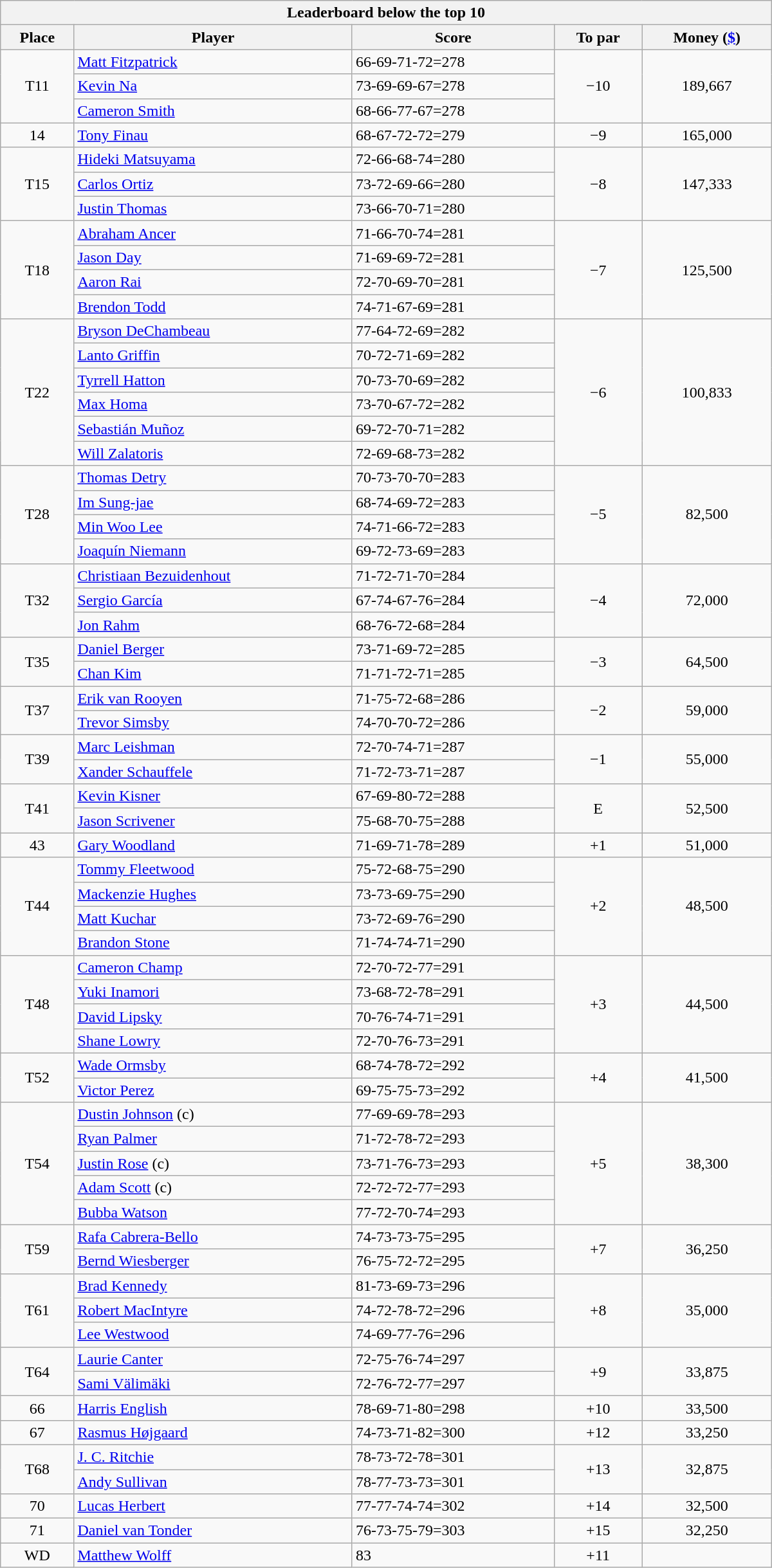<table class="collapsible collapsed wikitable" style="width:50em;margin-top:-1px;">
<tr>
<th scope="col" colspan="6">Leaderboard below the top 10</th>
</tr>
<tr>
<th>Place</th>
<th>Player</th>
<th>Score</th>
<th>To par</th>
<th>Money (<a href='#'>$</a>)</th>
</tr>
<tr>
<td rowspan=3 align=center>T11</td>
<td> <a href='#'>Matt Fitzpatrick</a></td>
<td>66-69-71-72=278</td>
<td rowspan=3 align=center>−10</td>
<td rowspan=3 align=center>189,667</td>
</tr>
<tr>
<td> <a href='#'>Kevin Na</a></td>
<td>73-69-69-67=278</td>
</tr>
<tr>
<td> <a href='#'>Cameron Smith</a></td>
<td>68-66-77-67=278</td>
</tr>
<tr>
<td align=center>14</td>
<td> <a href='#'>Tony Finau</a></td>
<td>68-67-72-72=279</td>
<td align=center>−9</td>
<td align=center>165,000</td>
</tr>
<tr>
<td rowspan=3 align=center>T15</td>
<td> <a href='#'>Hideki Matsuyama</a></td>
<td>72-66-68-74=280</td>
<td rowspan=3 align=center>−8</td>
<td rowspan=3 align=center>147,333</td>
</tr>
<tr>
<td> <a href='#'>Carlos Ortiz</a></td>
<td>73-72-69-66=280</td>
</tr>
<tr>
<td> <a href='#'>Justin Thomas</a></td>
<td>73-66-70-71=280</td>
</tr>
<tr>
<td rowspan=4 align=center>T18</td>
<td> <a href='#'>Abraham Ancer</a></td>
<td>71-66-70-74=281</td>
<td rowspan=4 align=center>−7</td>
<td rowspan=4 align=center>125,500</td>
</tr>
<tr>
<td> <a href='#'>Jason Day</a></td>
<td>71-69-69-72=281</td>
</tr>
<tr>
<td> <a href='#'>Aaron Rai</a></td>
<td>72-70-69-70=281</td>
</tr>
<tr>
<td> <a href='#'>Brendon Todd</a></td>
<td>74-71-67-69=281</td>
</tr>
<tr>
<td rowspan=6 align=center>T22</td>
<td> <a href='#'>Bryson DeChambeau</a></td>
<td>77-64-72-69=282</td>
<td rowspan=6 align=center>−6</td>
<td rowspan=6 align=center>100,833</td>
</tr>
<tr>
<td> <a href='#'>Lanto Griffin</a></td>
<td>70-72-71-69=282</td>
</tr>
<tr>
<td> <a href='#'>Tyrrell Hatton</a></td>
<td>70-73-70-69=282</td>
</tr>
<tr>
<td> <a href='#'>Max Homa</a></td>
<td>73-70-67-72=282</td>
</tr>
<tr>
<td> <a href='#'>Sebastián Muñoz</a></td>
<td>69-72-70-71=282</td>
</tr>
<tr>
<td> <a href='#'>Will Zalatoris</a></td>
<td>72-69-68-73=282</td>
</tr>
<tr>
<td rowspan=4 align=center>T28</td>
<td> <a href='#'>Thomas Detry</a></td>
<td>70-73-70-70=283</td>
<td rowspan=4 align=center>−5</td>
<td rowspan=4 align=center>82,500</td>
</tr>
<tr>
<td> <a href='#'>Im Sung-jae</a></td>
<td>68-74-69-72=283</td>
</tr>
<tr>
<td> <a href='#'>Min Woo Lee</a></td>
<td>74-71-66-72=283</td>
</tr>
<tr>
<td> <a href='#'>Joaquín Niemann</a></td>
<td>69-72-73-69=283</td>
</tr>
<tr>
<td rowspan=3 align=center>T32</td>
<td> <a href='#'>Christiaan Bezuidenhout</a></td>
<td>71-72-71-70=284</td>
<td rowspan=3 align=center>−4</td>
<td rowspan=3 align=center>72,000</td>
</tr>
<tr>
<td> <a href='#'>Sergio García</a></td>
<td>67-74-67-76=284</td>
</tr>
<tr>
<td> <a href='#'>Jon Rahm</a></td>
<td>68-76-72-68=284</td>
</tr>
<tr>
<td rowspan=2 align=center>T35</td>
<td> <a href='#'>Daniel Berger</a></td>
<td>73-71-69-72=285</td>
<td rowspan=2 align=center>−3</td>
<td rowspan=2 align=center>64,500</td>
</tr>
<tr>
<td> <a href='#'>Chan Kim</a></td>
<td>71-71-72-71=285</td>
</tr>
<tr>
<td rowspan=2 align=center>T37</td>
<td> <a href='#'>Erik van Rooyen</a></td>
<td>71-75-72-68=286</td>
<td rowspan=2 align=center>−2</td>
<td rowspan=2 align=center>59,000</td>
</tr>
<tr>
<td> <a href='#'>Trevor Simsby</a></td>
<td>74-70-70-72=286</td>
</tr>
<tr>
<td rowspan=2 align=center>T39</td>
<td> <a href='#'>Marc Leishman</a></td>
<td>72-70-74-71=287</td>
<td rowspan=2 align=center>−1</td>
<td rowspan=2 align=center>55,000</td>
</tr>
<tr>
<td> <a href='#'>Xander Schauffele</a></td>
<td>71-72-73-71=287</td>
</tr>
<tr>
<td rowspan=2 align=center>T41</td>
<td> <a href='#'>Kevin Kisner</a></td>
<td>67-69-80-72=288</td>
<td rowspan=2 align=center>E</td>
<td rowspan=2 align=center>52,500</td>
</tr>
<tr>
<td> <a href='#'>Jason Scrivener</a></td>
<td>75-68-70-75=288</td>
</tr>
<tr>
<td align=center>43</td>
<td> <a href='#'>Gary Woodland</a></td>
<td>71-69-71-78=289</td>
<td align=center>+1</td>
<td align=center>51,000</td>
</tr>
<tr>
<td rowspan=4 align=center>T44</td>
<td> <a href='#'>Tommy Fleetwood</a></td>
<td>75-72-68-75=290</td>
<td rowspan=4 align=center>+2</td>
<td rowspan=4 align=center>48,500</td>
</tr>
<tr>
<td> <a href='#'>Mackenzie Hughes</a></td>
<td>73-73-69-75=290</td>
</tr>
<tr>
<td> <a href='#'>Matt Kuchar</a></td>
<td>73-72-69-76=290</td>
</tr>
<tr>
<td> <a href='#'>Brandon Stone</a></td>
<td>71-74-74-71=290</td>
</tr>
<tr>
<td rowspan=4 align=center>T48</td>
<td> <a href='#'>Cameron Champ</a></td>
<td>72-70-72-77=291</td>
<td rowspan=4 align=center>+3</td>
<td rowspan=4 align=center>44,500</td>
</tr>
<tr>
<td> <a href='#'>Yuki Inamori</a></td>
<td>73-68-72-78=291</td>
</tr>
<tr>
<td> <a href='#'>David Lipsky</a></td>
<td>70-76-74-71=291</td>
</tr>
<tr>
<td> <a href='#'>Shane Lowry</a></td>
<td>72-70-76-73=291</td>
</tr>
<tr>
<td rowspan=2 align=center>T52</td>
<td> <a href='#'>Wade Ormsby</a></td>
<td>68-74-78-72=292</td>
<td rowspan=2 align=center>+4</td>
<td rowspan=2 align=center>41,500</td>
</tr>
<tr>
<td> <a href='#'>Victor Perez</a></td>
<td>69-75-75-73=292</td>
</tr>
<tr>
<td rowspan=5 align=center>T54</td>
<td> <a href='#'>Dustin Johnson</a> (c)</td>
<td>77-69-69-78=293</td>
<td rowspan=5 align=center>+5</td>
<td rowspan=5 align=center>38,300</td>
</tr>
<tr>
<td> <a href='#'>Ryan Palmer</a></td>
<td>71-72-78-72=293</td>
</tr>
<tr>
<td> <a href='#'>Justin Rose</a> (c)</td>
<td>73-71-76-73=293</td>
</tr>
<tr>
<td> <a href='#'>Adam Scott</a> (c)</td>
<td>72-72-72-77=293</td>
</tr>
<tr>
<td> <a href='#'>Bubba Watson</a></td>
<td>77-72-70-74=293</td>
</tr>
<tr>
<td rowspan=2 align=center>T59</td>
<td> <a href='#'>Rafa Cabrera-Bello</a></td>
<td>74-73-73-75=295</td>
<td rowspan=2 align=center>+7</td>
<td rowspan=2 align=center>36,250</td>
</tr>
<tr>
<td> <a href='#'>Bernd Wiesberger</a></td>
<td>76-75-72-72=295</td>
</tr>
<tr>
<td rowspan=3 align=center>T61</td>
<td> <a href='#'>Brad Kennedy</a></td>
<td>81-73-69-73=296</td>
<td rowspan=3 align=center>+8</td>
<td rowspan=3 align=center>35,000</td>
</tr>
<tr>
<td> <a href='#'>Robert MacIntyre</a></td>
<td>74-72-78-72=296</td>
</tr>
<tr>
<td> <a href='#'>Lee Westwood</a></td>
<td>74-69-77-76=296</td>
</tr>
<tr>
<td rowspan=2 align=center>T64</td>
<td> <a href='#'>Laurie Canter</a></td>
<td>72-75-76-74=297</td>
<td rowspan=2 align=center>+9</td>
<td rowspan=2 align=center>33,875</td>
</tr>
<tr>
<td> <a href='#'>Sami Välimäki</a></td>
<td>72-76-72-77=297</td>
</tr>
<tr>
<td align=center>66</td>
<td> <a href='#'>Harris English</a></td>
<td>78-69-71-80=298</td>
<td align=center>+10</td>
<td align=center>33,500</td>
</tr>
<tr>
<td align=center>67</td>
<td> <a href='#'>Rasmus Højgaard</a></td>
<td>74-73-71-82=300</td>
<td align=center>+12</td>
<td align=center>33,250</td>
</tr>
<tr>
<td rowspan=2 align=center>T68</td>
<td> <a href='#'>J. C. Ritchie</a></td>
<td>78-73-72-78=301</td>
<td rowspan=2 align=center>+13</td>
<td rowspan=2 align=center>32,875</td>
</tr>
<tr>
<td> <a href='#'>Andy Sullivan</a></td>
<td>78-77-73-73=301</td>
</tr>
<tr>
<td align=center>70</td>
<td> <a href='#'>Lucas Herbert</a></td>
<td>77-77-74-74=302</td>
<td align=center>+14</td>
<td align=center>32,500</td>
</tr>
<tr>
<td align=center>71</td>
<td> <a href='#'>Daniel van Tonder</a></td>
<td>76-73-75-79=303</td>
<td align=center>+15</td>
<td align=center>32,250</td>
</tr>
<tr>
<td align=center>WD</td>
<td> <a href='#'>Matthew Wolff</a></td>
<td>83</td>
<td align=center>+11</td>
<td align=center></td>
</tr>
</table>
